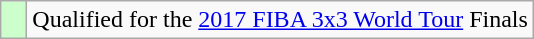<table class="wikitable">
<tr>
<td width=10px bgcolor="#ccffcc"></td>
<td>Qualified for the <a href='#'>2017 FIBA 3x3 World Tour</a> Finals</td>
</tr>
</table>
